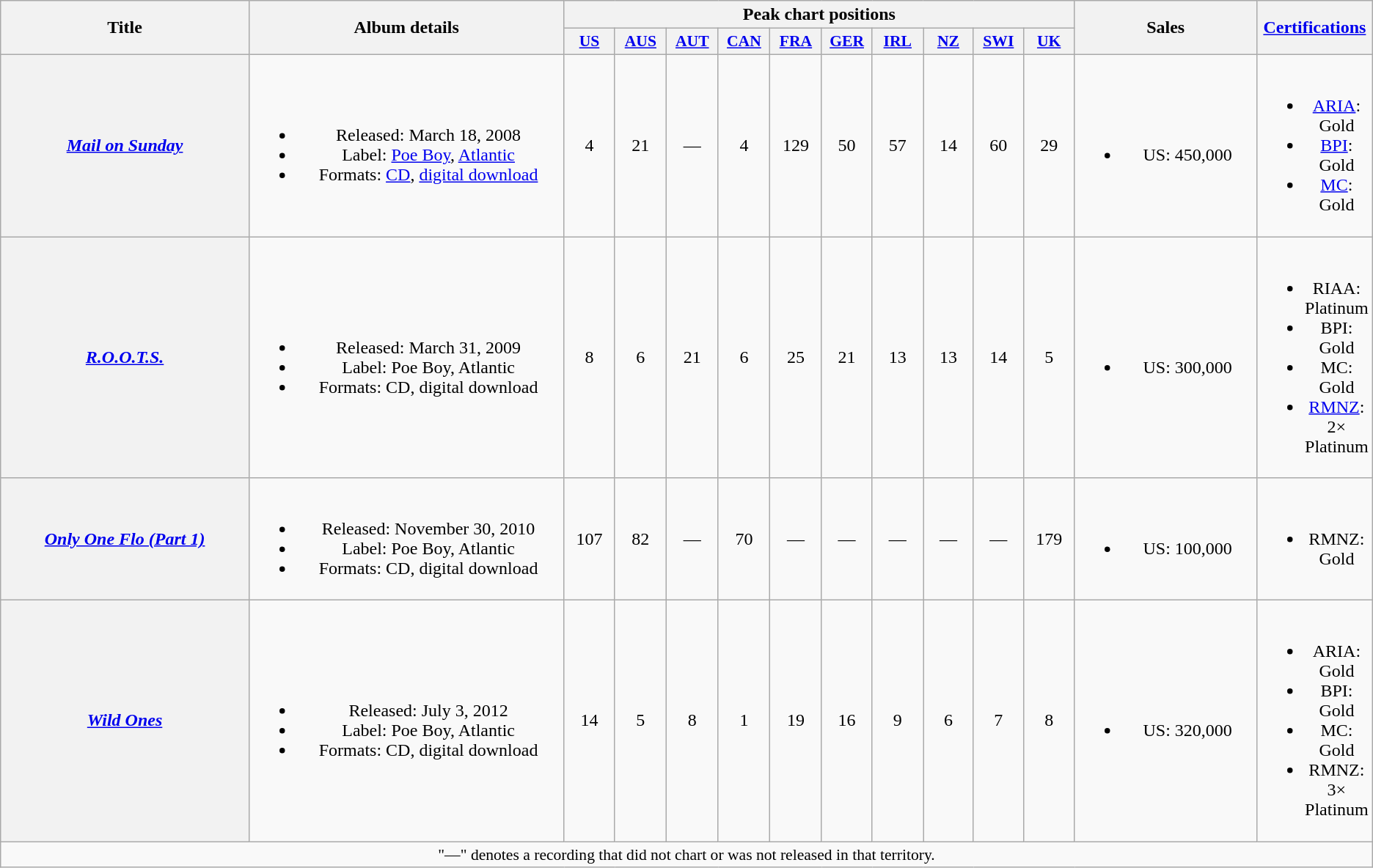<table class="wikitable plainrowheaders" style="text-align:center;">
<tr>
<th scope="col" rowspan="2" style="width:15em;">Title</th>
<th scope="col" rowspan="2" style="width:19em;">Album details</th>
<th scope="col" colspan="10">Peak chart positions</th>
<th scope="col" rowspan="2" style="width:10.5em;">Sales</th>
<th scope="col" rowspan="2"><a href='#'>Certifications</a></th>
</tr>
<tr>
<th scope="col" style="width:2.9em;font-size:90%;"><a href='#'>US</a><br></th>
<th scope="col" style="width:2.9em;font-size:90%;"><a href='#'>AUS</a><br></th>
<th scope="col" style="width:2.9em;font-size:90%;"><a href='#'>AUT</a><br></th>
<th scope="col" style="width:2.9em;font-size:90%;"><a href='#'>CAN</a><br></th>
<th scope="col" style="width:2.9em;font-size:90%;"><a href='#'>FRA</a><br></th>
<th scope="col" style="width:2.8em;font-size:90%;"><a href='#'>GER</a><br></th>
<th scope="col" style="width:2.9em;font-size:90%;"><a href='#'>IRL</a><br></th>
<th scope="col" style="width:2.9em;font-size:90%;"><a href='#'>NZ</a><br></th>
<th scope="col" style="width:2.8em;font-size:90%;"><a href='#'>SWI</a><br></th>
<th scope="col" style="width:2.9em;font-size:90%;"><a href='#'>UK</a><br></th>
</tr>
<tr>
<th scope="row"><em><a href='#'>Mail on Sunday</a></em></th>
<td><br><ul><li>Released: March 18, 2008 </li><li>Label: <a href='#'>Poe Boy</a>, <a href='#'>Atlantic</a></li><li>Formats: <a href='#'>CD</a>, <a href='#'>digital download</a></li></ul></td>
<td>4</td>
<td>21</td>
<td>—</td>
<td>4</td>
<td>129</td>
<td>50</td>
<td>57</td>
<td>14</td>
<td>60</td>
<td>29</td>
<td><br><ul><li>US: 450,000</li></ul></td>
<td><br><ul><li><a href='#'>ARIA</a>: Gold</li><li><a href='#'>BPI</a>: Gold</li><li><a href='#'>MC</a>: Gold</li></ul></td>
</tr>
<tr>
<th scope="row"><em><a href='#'>R.O.O.T.S.</a></em></th>
<td><br><ul><li>Released: March 31, 2009 </li><li>Label: Poe Boy, Atlantic</li><li>Formats: CD, digital download</li></ul></td>
<td>8</td>
<td>6</td>
<td>21</td>
<td>6</td>
<td>25</td>
<td>21</td>
<td>13</td>
<td>13</td>
<td>14</td>
<td>5</td>
<td><br><ul><li>US: 300,000</li></ul></td>
<td><br><ul><li>RIAA: Platinum</li><li>BPI: Gold</li><li>MC: Gold</li><li><a href='#'>RMNZ</a>: 2× Platinum</li></ul></td>
</tr>
<tr>
<th scope="row"><em><a href='#'>Only One Flo (Part 1)</a></em></th>
<td><br><ul><li>Released: November 30, 2010 </li><li>Label: Poe Boy, Atlantic</li><li>Formats: CD, digital download</li></ul></td>
<td>107</td>
<td>82</td>
<td>—</td>
<td>70</td>
<td>—</td>
<td>—</td>
<td>—</td>
<td>—</td>
<td>—</td>
<td>179</td>
<td><br><ul><li>US: 100,000</li></ul></td>
<td><br><ul><li>RMNZ: Gold</li></ul></td>
</tr>
<tr>
<th scope="row"><em><a href='#'>Wild Ones</a></em></th>
<td><br><ul><li>Released: July 3, 2012 </li><li>Label: Poe Boy, Atlantic</li><li>Formats: CD, digital download</li></ul></td>
<td>14</td>
<td>5</td>
<td>8</td>
<td>1</td>
<td>19</td>
<td>16</td>
<td>9</td>
<td>6</td>
<td>7</td>
<td>8</td>
<td><br><ul><li>US: 320,000</li></ul></td>
<td><br><ul><li>ARIA: Gold</li><li>BPI: Gold</li><li>MC: Gold</li><li>RMNZ: 3× Platinum</li></ul></td>
</tr>
<tr>
<td colspan="15" style="font-size:90%">"—" denotes a recording that did not chart or was not released in that territory.</td>
</tr>
</table>
